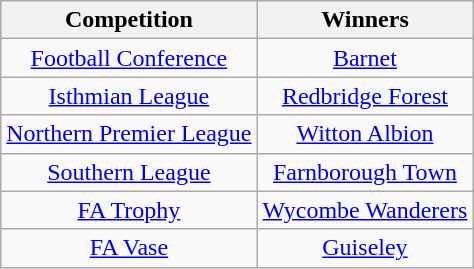<table class="wikitable" style="text-align:center;">
<tr>
<th>Competition</th>
<th>Winners</th>
</tr>
<tr>
<td><a href='#'>Football Conference</a></td>
<td><a href='#'>Barnet</a></td>
</tr>
<tr>
<td><a href='#'>Isthmian League</a></td>
<td><a href='#'>Redbridge Forest</a></td>
</tr>
<tr>
<td><a href='#'>Northern Premier League</a></td>
<td><a href='#'>Witton Albion</a></td>
</tr>
<tr>
<td><a href='#'>Southern League</a></td>
<td><a href='#'>Farnborough Town</a></td>
</tr>
<tr>
<td><a href='#'>FA Trophy</a></td>
<td><a href='#'>Wycombe Wanderers</a></td>
</tr>
<tr>
<td><a href='#'>FA Vase</a></td>
<td><a href='#'>Guiseley</a></td>
</tr>
</table>
